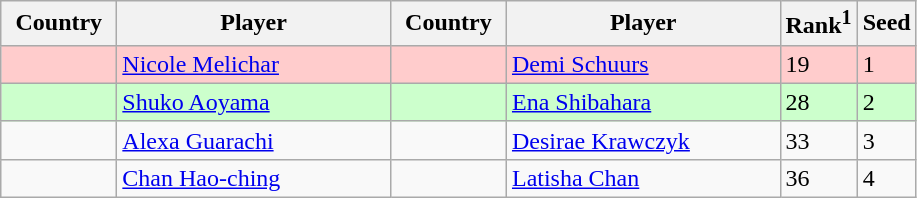<table class="sortable wikitable">
<tr>
<th width="70">Country</th>
<th width="175">Player</th>
<th width="70">Country</th>
<th width="175">Player</th>
<th>Rank<sup>1</sup></th>
<th>Seed</th>
</tr>
<tr bgcolor=#fcc>
<td></td>
<td><a href='#'>Nicole Melichar</a></td>
<td></td>
<td><a href='#'>Demi Schuurs</a></td>
<td>19</td>
<td>1</td>
</tr>
<tr bgcolor=#cfc>
<td></td>
<td><a href='#'>Shuko Aoyama</a></td>
<td></td>
<td><a href='#'>Ena Shibahara</a></td>
<td>28</td>
<td>2</td>
</tr>
<tr>
<td></td>
<td><a href='#'>Alexa Guarachi</a></td>
<td></td>
<td><a href='#'>Desirae Krawczyk</a></td>
<td>33</td>
<td>3</td>
</tr>
<tr>
<td></td>
<td><a href='#'>Chan Hao-ching</a></td>
<td></td>
<td><a href='#'>Latisha Chan</a></td>
<td>36</td>
<td>4</td>
</tr>
</table>
